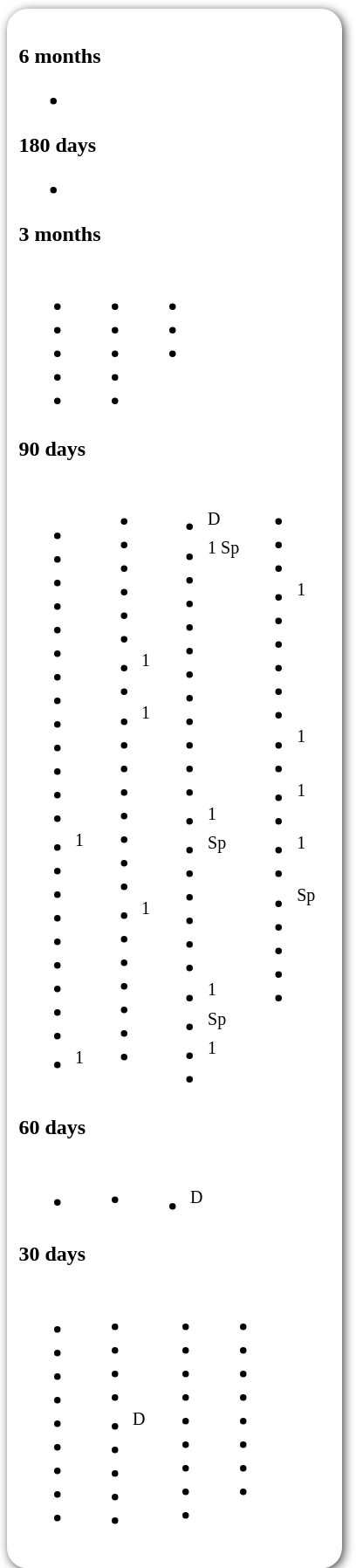<table style=" border-radius:1em; box-shadow: 0.1em 0.1em 0.5em rgba(0,0,0,0.75); background-color: white; border: 1px solid white; margin:10px 0px; padding: 5px;">
<tr style="vertical-align:top;">
<td><br><strong>6 months</strong><ul><li></li></ul><strong>180 days</strong><ul><li></li></ul><strong>3 months</strong><table>
<tr>
<td><br><ul><li></li><li></li><li></li><li></li><li></li></ul></td>
<td valign="top"><br><ul><li></li><li></li><li></li><li></li><li></li></ul></td>
<td valign="top"><br><ul><li></li><li></li><li></li></ul></td>
<td></td>
</tr>
</table>
<strong>90 days</strong><table>
<tr>
<td><br><ul><li></li><li></li><li></li><li></li><li></li><li></li><li></li><li></li><li></li><li></li><li></li><li></li><li></li><li><sup>1</sup></li><li></li><li></li><li></li><li></li><li></li><li></li><li></li><li></li><li><sup>1</sup></li></ul></td>
<td valign="top"><br><ul><li></li><li></li><li></li><li></li><li></li><li></li><li><sup>1</sup></li><li></li><li><sup>1</sup></li><li></li><li></li><li></li><li></li><li></li><li></li><li></li><li><sup>1</sup></li><li></li><li></li><li></li><li></li><li></li><li></li></ul></td>
<td valign="top"><br><ul><li><sup>D</sup></li><li><sup>1 Sp</sup></li><li></li><li></li><li></li><li></li><li></li><li></li><li></li><li></li><li></li><li></li><li><sup>1</sup></li><li><sup>Sp</sup></li><li></li><li></li><li></li><li></li><li></li><li><sup>1</sup></li><li><sup>Sp</sup></li><li><sup>1</sup></li><li></li></ul></td>
<td valign="top"><br><ul><li></li><li></li><li></li><li><sup>1</sup></li><li></li><li></li><li></li><li></li><li></li><li><sup>1</sup></li><li></li><li><sup>1</sup></li><li></li><li><sup>1</sup></li><li></li><li><sup>Sp</sup></li><li></li><li></li><li></li><li></li></ul></td>
<td></td>
</tr>
</table>
<strong>60 days</strong><table>
<tr>
<td><br><ul><li></li></ul></td>
<td valign="top"><br><ul><li></li></ul></td>
<td valign="top"><br><ul><li><sup>D</sup></li></ul></td>
<td></td>
</tr>
</table>
<strong>30 days</strong><table>
<tr>
<td><br><ul><li></li><li></li><li></li><li></li><li></li><li></li><li></li><li></li><li></li></ul></td>
<td valign="top"><br><ul><li></li><li></li><li></li><li></li><li><sup>D</sup></li><li></li><li></li><li></li><li></li></ul></td>
<td valign="top"><br><ul><li></li><li></li><li></li><li></li><li></li><li></li><li></li><li></li><li></li></ul></td>
<td valign="top"><br><ul><li></li><li></li><li></li><li></li><li></li><li></li><li></li><li></li></ul></td>
<td></td>
</tr>
</table>
</td>
<td></td>
</tr>
</table>
